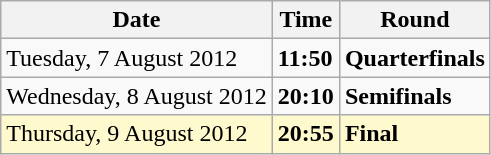<table class="wikitable">
<tr>
<th>Date</th>
<th>Time</th>
<th>Round</th>
</tr>
<tr>
<td>Tuesday, 7 August 2012</td>
<td><strong>11:50</strong></td>
<td><strong>Quarterfinals</strong></td>
</tr>
<tr>
<td>Wednesday, 8 August 2012</td>
<td><strong>20:10</strong></td>
<td><strong>Semifinals</strong></td>
</tr>
<tr style=background:lemonchiffon>
<td>Thursday, 9 August 2012</td>
<td><strong>20:55</strong></td>
<td><strong>Final</strong></td>
</tr>
</table>
